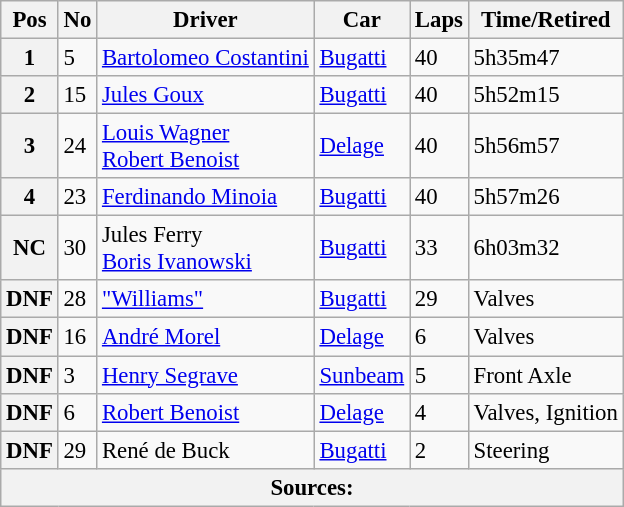<table class="wikitable" style="font-size: 95%;">
<tr>
<th>Pos</th>
<th>No</th>
<th>Driver</th>
<th>Car</th>
<th>Laps</th>
<th>Time/Retired</th>
</tr>
<tr>
<th>1</th>
<td>5</td>
<td> <a href='#'>Bartolomeo Costantini</a></td>
<td><a href='#'>Bugatti</a></td>
<td>40</td>
<td>5h35m47</td>
</tr>
<tr>
<th>2</th>
<td>15</td>
<td> <a href='#'>Jules Goux</a></td>
<td><a href='#'>Bugatti</a></td>
<td>40</td>
<td>5h52m15</td>
</tr>
<tr>
<th>3</th>
<td>24</td>
<td> <a href='#'>Louis Wagner</a><br> <a href='#'>Robert Benoist</a></td>
<td><a href='#'>Delage</a></td>
<td>40</td>
<td>5h56m57</td>
</tr>
<tr>
<th>4</th>
<td>23</td>
<td> <a href='#'>Ferdinando Minoia</a></td>
<td><a href='#'>Bugatti</a></td>
<td>40</td>
<td>5h57m26</td>
</tr>
<tr>
<th>NC</th>
<td>30</td>
<td> Jules Ferry<br> <a href='#'>Boris Ivanowski</a></td>
<td><a href='#'>Bugatti</a></td>
<td>33</td>
<td>6h03m32</td>
</tr>
<tr>
<th>DNF</th>
<td>28</td>
<td> <a href='#'>"Williams"</a></td>
<td><a href='#'>Bugatti</a></td>
<td>29</td>
<td>Valves</td>
</tr>
<tr>
<th>DNF</th>
<td>16</td>
<td> <a href='#'>André Morel</a></td>
<td><a href='#'>Delage</a></td>
<td>6</td>
<td>Valves</td>
</tr>
<tr>
<th>DNF</th>
<td>3</td>
<td> <a href='#'>Henry Segrave</a></td>
<td><a href='#'>Sunbeam</a></td>
<td>5</td>
<td>Front Axle</td>
</tr>
<tr>
<th>DNF</th>
<td>6</td>
<td> <a href='#'>Robert Benoist</a></td>
<td><a href='#'>Delage</a></td>
<td>4</td>
<td>Valves, Ignition</td>
</tr>
<tr>
<th>DNF</th>
<td>29</td>
<td> René de Buck</td>
<td><a href='#'>Bugatti</a></td>
<td>2</td>
<td>Steering</td>
</tr>
<tr>
<th colspan=6>Sources:</th>
</tr>
</table>
